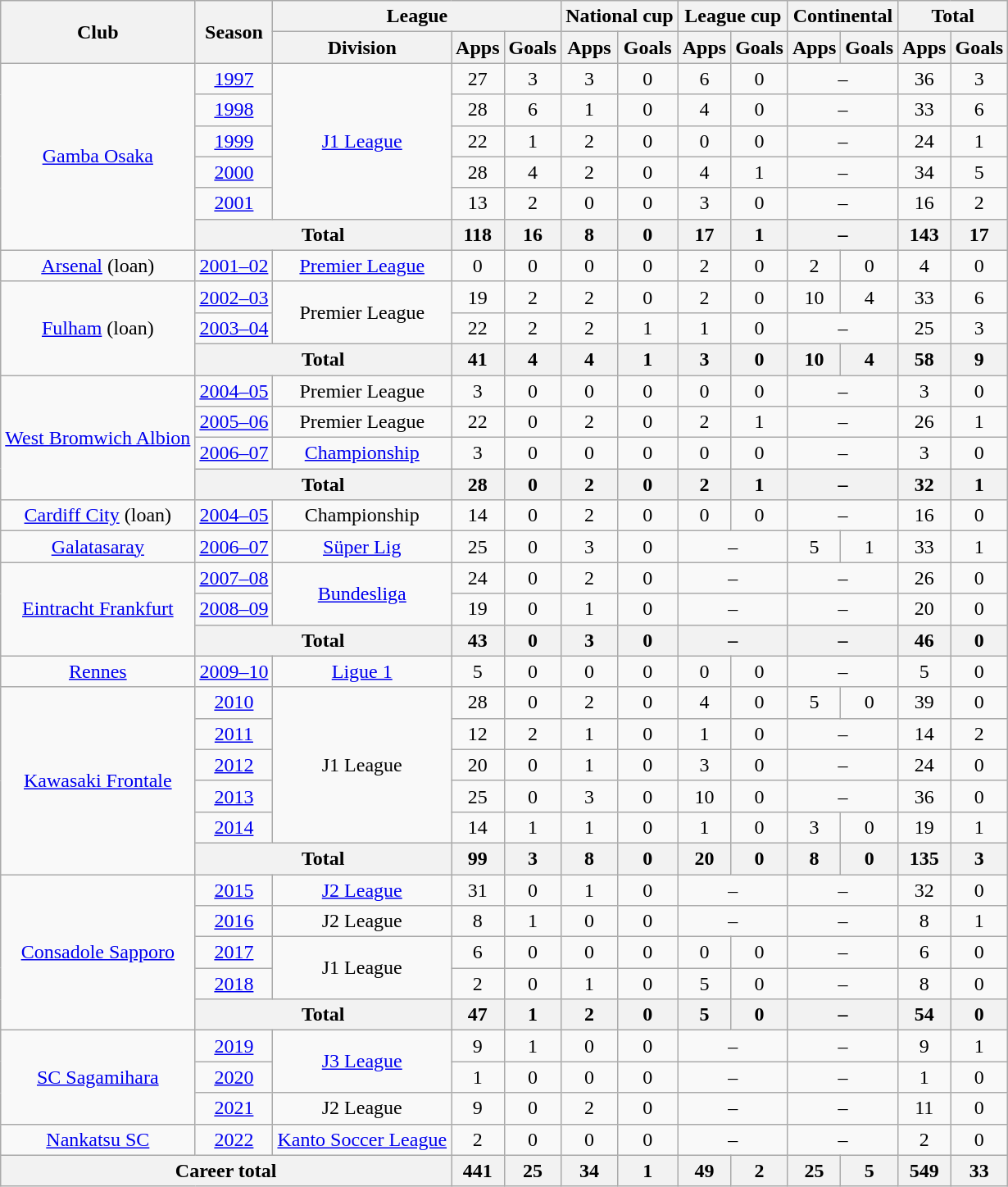<table class="wikitable" style="text-align:center">
<tr>
<th rowspan="2">Club</th>
<th rowspan="2">Season</th>
<th colspan="3">League</th>
<th colspan="2">National cup</th>
<th colspan="2">League cup</th>
<th colspan="2">Continental</th>
<th colspan="2">Total</th>
</tr>
<tr>
<th>Division</th>
<th>Apps</th>
<th>Goals</th>
<th>Apps</th>
<th>Goals</th>
<th>Apps</th>
<th>Goals</th>
<th>Apps</th>
<th>Goals</th>
<th>Apps</th>
<th>Goals</th>
</tr>
<tr>
<td rowspan="6"><a href='#'>Gamba Osaka</a></td>
<td><a href='#'>1997</a></td>
<td rowspan="5"><a href='#'>J1 League</a></td>
<td>27</td>
<td>3</td>
<td>3</td>
<td>0</td>
<td>6</td>
<td>0</td>
<td colspan="2">–</td>
<td>36</td>
<td>3</td>
</tr>
<tr>
<td><a href='#'>1998</a></td>
<td>28</td>
<td>6</td>
<td>1</td>
<td>0</td>
<td>4</td>
<td>0</td>
<td colspan="2">–</td>
<td>33</td>
<td>6</td>
</tr>
<tr>
<td><a href='#'>1999</a></td>
<td>22</td>
<td>1</td>
<td>2</td>
<td>0</td>
<td>0</td>
<td>0</td>
<td colspan="2">–</td>
<td>24</td>
<td>1</td>
</tr>
<tr>
<td><a href='#'>2000</a></td>
<td>28</td>
<td>4</td>
<td>2</td>
<td>0</td>
<td>4</td>
<td>1</td>
<td colspan="2">–</td>
<td>34</td>
<td>5</td>
</tr>
<tr>
<td><a href='#'>2001</a></td>
<td>13</td>
<td>2</td>
<td>0</td>
<td>0</td>
<td>3</td>
<td>0</td>
<td colspan="2">–</td>
<td>16</td>
<td>2</td>
</tr>
<tr>
<th colspan="2">Total</th>
<th>118</th>
<th>16</th>
<th>8</th>
<th>0</th>
<th>17</th>
<th>1</th>
<th colspan="2">–</th>
<th>143</th>
<th>17</th>
</tr>
<tr>
<td><a href='#'>Arsenal</a> (loan)</td>
<td><a href='#'>2001–02</a></td>
<td><a href='#'>Premier League</a></td>
<td>0</td>
<td>0</td>
<td>0</td>
<td>0</td>
<td>2</td>
<td>0</td>
<td>2</td>
<td>0</td>
<td>4</td>
<td>0</td>
</tr>
<tr>
<td rowspan="3"><a href='#'>Fulham</a> (loan)</td>
<td><a href='#'>2002–03</a></td>
<td rowspan="2">Premier League</td>
<td>19</td>
<td>2</td>
<td>2</td>
<td>0</td>
<td>2</td>
<td>0</td>
<td>10</td>
<td>4</td>
<td>33</td>
<td>6</td>
</tr>
<tr>
<td><a href='#'>2003–04</a></td>
<td>22</td>
<td>2</td>
<td>2</td>
<td>1</td>
<td>1</td>
<td>0</td>
<td colspan="2">–</td>
<td>25</td>
<td>3</td>
</tr>
<tr>
<th colspan="2">Total</th>
<th>41</th>
<th>4</th>
<th>4</th>
<th>1</th>
<th>3</th>
<th>0</th>
<th>10</th>
<th>4</th>
<th>58</th>
<th>9</th>
</tr>
<tr>
<td rowspan="4"><a href='#'>West Bromwich Albion</a></td>
<td><a href='#'>2004–05</a></td>
<td>Premier League</td>
<td>3</td>
<td>0</td>
<td>0</td>
<td>0</td>
<td>0</td>
<td>0</td>
<td colspan="2">–</td>
<td>3</td>
<td>0</td>
</tr>
<tr>
<td><a href='#'>2005–06</a></td>
<td>Premier League</td>
<td>22</td>
<td>0</td>
<td>2</td>
<td>0</td>
<td>2</td>
<td>1</td>
<td colspan="2">–</td>
<td>26</td>
<td>1</td>
</tr>
<tr>
<td><a href='#'>2006–07</a></td>
<td><a href='#'>Championship</a></td>
<td>3</td>
<td>0</td>
<td>0</td>
<td>0</td>
<td>0</td>
<td>0</td>
<td colspan="2">–</td>
<td>3</td>
<td>0</td>
</tr>
<tr>
<th colspan="2">Total</th>
<th>28</th>
<th>0</th>
<th>2</th>
<th>0</th>
<th>2</th>
<th>1</th>
<th colspan="2">–</th>
<th>32</th>
<th>1</th>
</tr>
<tr>
<td><a href='#'>Cardiff City</a> (loan)</td>
<td><a href='#'>2004–05</a></td>
<td>Championship</td>
<td>14</td>
<td>0</td>
<td>2</td>
<td>0</td>
<td>0</td>
<td>0</td>
<td colspan="2">–</td>
<td>16</td>
<td>0</td>
</tr>
<tr>
<td><a href='#'>Galatasaray</a></td>
<td><a href='#'>2006–07</a></td>
<td><a href='#'>Süper Lig</a></td>
<td>25</td>
<td>0</td>
<td>3</td>
<td>0</td>
<td colspan="2">–</td>
<td>5</td>
<td>1</td>
<td>33</td>
<td>1</td>
</tr>
<tr>
<td rowspan="3"><a href='#'>Eintracht Frankfurt</a></td>
<td><a href='#'>2007–08</a></td>
<td rowspan="2"><a href='#'>Bundesliga</a></td>
<td>24</td>
<td>0</td>
<td>2</td>
<td>0</td>
<td colspan="2">–</td>
<td colspan="2">–</td>
<td>26</td>
<td>0</td>
</tr>
<tr>
<td><a href='#'>2008–09</a></td>
<td>19</td>
<td>0</td>
<td>1</td>
<td>0</td>
<td colspan="2">–</td>
<td colspan="2">–</td>
<td>20</td>
<td>0</td>
</tr>
<tr>
<th colspan="2">Total</th>
<th>43</th>
<th>0</th>
<th>3</th>
<th>0</th>
<th colspan="2">–</th>
<th colspan="2">–</th>
<th>46</th>
<th>0</th>
</tr>
<tr>
<td><a href='#'>Rennes</a></td>
<td><a href='#'>2009–10</a></td>
<td><a href='#'>Ligue 1</a></td>
<td>5</td>
<td>0</td>
<td>0</td>
<td>0</td>
<td>0</td>
<td>0</td>
<td colspan="2">–</td>
<td>5</td>
<td>0</td>
</tr>
<tr>
<td rowspan="6"><a href='#'>Kawasaki Frontale</a></td>
<td><a href='#'>2010</a></td>
<td rowspan="5">J1 League</td>
<td>28</td>
<td>0</td>
<td>2</td>
<td>0</td>
<td>4</td>
<td>0</td>
<td>5</td>
<td>0</td>
<td>39</td>
<td>0</td>
</tr>
<tr>
<td><a href='#'>2011</a></td>
<td>12</td>
<td>2</td>
<td>1</td>
<td>0</td>
<td>1</td>
<td>0</td>
<td colspan="2">–</td>
<td>14</td>
<td>2</td>
</tr>
<tr>
<td><a href='#'>2012</a></td>
<td>20</td>
<td>0</td>
<td>1</td>
<td>0</td>
<td>3</td>
<td>0</td>
<td colspan="2">–</td>
<td>24</td>
<td>0</td>
</tr>
<tr>
<td><a href='#'>2013</a></td>
<td>25</td>
<td>0</td>
<td>3</td>
<td>0</td>
<td>10</td>
<td>0</td>
<td colspan="2">–</td>
<td>36</td>
<td>0</td>
</tr>
<tr>
<td><a href='#'>2014</a></td>
<td>14</td>
<td>1</td>
<td>1</td>
<td>0</td>
<td>1</td>
<td>0</td>
<td>3</td>
<td>0</td>
<td>19</td>
<td>1</td>
</tr>
<tr>
<th colspan="2">Total</th>
<th>99</th>
<th>3</th>
<th>8</th>
<th>0</th>
<th>20</th>
<th>0</th>
<th>8</th>
<th>0</th>
<th>135</th>
<th>3</th>
</tr>
<tr>
<td rowspan="5"><a href='#'>Consadole Sapporo</a></td>
<td><a href='#'>2015</a></td>
<td><a href='#'>J2 League</a></td>
<td>31</td>
<td>0</td>
<td>1</td>
<td>0</td>
<td colspan="2">–</td>
<td colspan="2">–</td>
<td>32</td>
<td>0</td>
</tr>
<tr>
<td><a href='#'>2016</a></td>
<td>J2 League</td>
<td>8</td>
<td>1</td>
<td>0</td>
<td>0</td>
<td colspan="2">–</td>
<td colspan="2">–</td>
<td>8</td>
<td>1</td>
</tr>
<tr>
<td><a href='#'>2017</a></td>
<td rowspan="2">J1 League</td>
<td>6</td>
<td>0</td>
<td>0</td>
<td>0</td>
<td>0</td>
<td>0</td>
<td colspan="2">–</td>
<td>6</td>
<td>0</td>
</tr>
<tr>
<td><a href='#'>2018</a></td>
<td>2</td>
<td>0</td>
<td>1</td>
<td>0</td>
<td>5</td>
<td>0</td>
<td colspan="2">–</td>
<td>8</td>
<td>0</td>
</tr>
<tr>
<th colspan="2">Total</th>
<th>47</th>
<th>1</th>
<th>2</th>
<th>0</th>
<th>5</th>
<th>0</th>
<th colspan="2">–</th>
<th>54</th>
<th>0</th>
</tr>
<tr>
<td rowspan="3"><a href='#'>SC Sagamihara</a></td>
<td><a href='#'>2019</a></td>
<td rowspan="2"><a href='#'>J3 League</a></td>
<td>9</td>
<td>1</td>
<td>0</td>
<td>0</td>
<td colspan="2">–</td>
<td colspan="2">–</td>
<td>9</td>
<td>1</td>
</tr>
<tr>
<td><a href='#'>2020</a></td>
<td>1</td>
<td>0</td>
<td>0</td>
<td>0</td>
<td colspan="2">–</td>
<td colspan="2">–</td>
<td>1</td>
<td>0</td>
</tr>
<tr>
<td><a href='#'>2021</a></td>
<td>J2 League</td>
<td>9</td>
<td>0</td>
<td>2</td>
<td>0</td>
<td colspan="2">–</td>
<td colspan="2">–</td>
<td>11</td>
<td>0</td>
</tr>
<tr>
<td><a href='#'>Nankatsu SC</a></td>
<td><a href='#'>2022</a></td>
<td><a href='#'>Kanto Soccer League</a></td>
<td>2</td>
<td>0</td>
<td>0</td>
<td>0</td>
<td colspan="2">–</td>
<td colspan="2">–</td>
<td>2</td>
<td>0</td>
</tr>
<tr>
<th colspan="3">Career total</th>
<th>441</th>
<th>25</th>
<th>34</th>
<th>1</th>
<th>49</th>
<th>2</th>
<th>25</th>
<th>5</th>
<th>549</th>
<th>33</th>
</tr>
</table>
